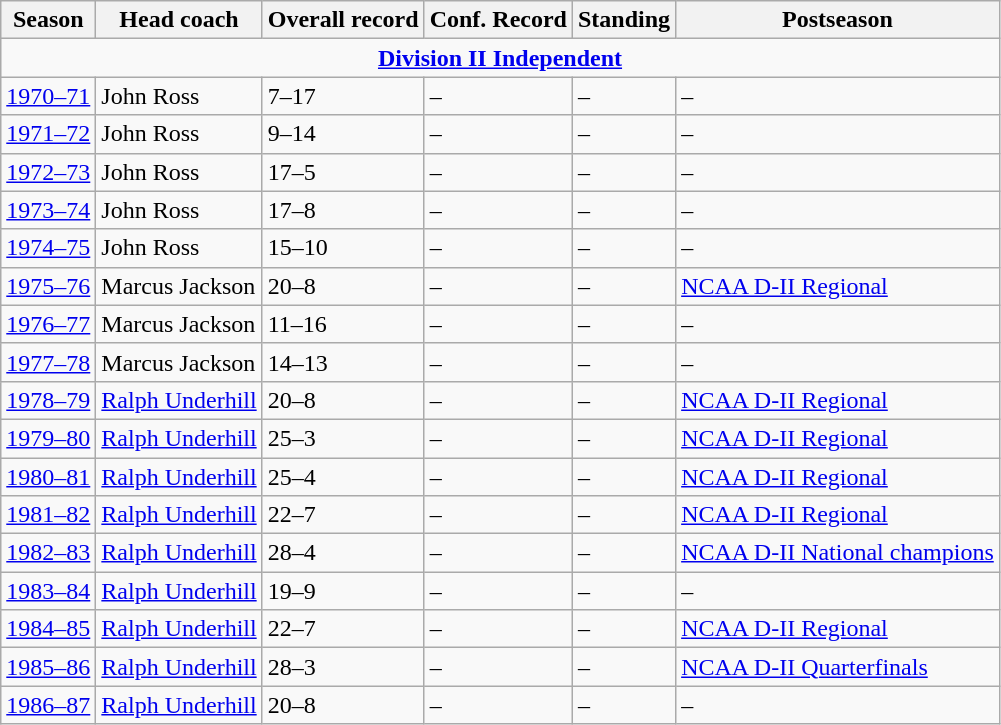<table class="wikitable">
<tr>
<th>Season</th>
<th>Head coach</th>
<th>Overall record</th>
<th>Conf. Record</th>
<th>Standing</th>
<th>Postseason</th>
</tr>
<tr>
<td colspan=6  style="text-align:center"><strong><a href='#'>Division II Independent</a></strong></td>
</tr>
<tr>
<td><a href='#'>1970–71</a></td>
<td>John Ross</td>
<td>7–17</td>
<td>–</td>
<td>–</td>
<td>–</td>
</tr>
<tr>
<td><a href='#'>1971–72</a></td>
<td>John Ross</td>
<td>9–14</td>
<td>–</td>
<td>–</td>
<td>–</td>
</tr>
<tr>
<td><a href='#'>1972–73</a></td>
<td>John Ross</td>
<td>17–5</td>
<td>–</td>
<td>–</td>
<td>–</td>
</tr>
<tr>
<td><a href='#'>1973–74</a></td>
<td>John Ross</td>
<td>17–8</td>
<td>–</td>
<td>–</td>
<td>–</td>
</tr>
<tr>
<td><a href='#'>1974–75</a></td>
<td>John Ross</td>
<td>15–10</td>
<td>–</td>
<td>–</td>
<td>–</td>
</tr>
<tr>
<td><a href='#'>1975–76</a></td>
<td>Marcus Jackson</td>
<td>20–8</td>
<td>–</td>
<td>–</td>
<td><a href='#'>NCAA D-II Regional</a></td>
</tr>
<tr>
<td><a href='#'>1976–77</a></td>
<td>Marcus Jackson</td>
<td>11–16</td>
<td>–</td>
<td>–</td>
<td>–</td>
</tr>
<tr>
<td><a href='#'>1977–78</a></td>
<td>Marcus Jackson</td>
<td>14–13</td>
<td>–</td>
<td>–</td>
<td>–</td>
</tr>
<tr>
<td><a href='#'>1978–79</a></td>
<td><a href='#'>Ralph Underhill</a></td>
<td>20–8</td>
<td>–</td>
<td>–</td>
<td><a href='#'>NCAA D-II Regional</a></td>
</tr>
<tr>
<td><a href='#'>1979–80</a></td>
<td><a href='#'>Ralph Underhill</a></td>
<td>25–3</td>
<td>–</td>
<td>–</td>
<td><a href='#'>NCAA D-II Regional</a></td>
</tr>
<tr>
<td><a href='#'>1980–81</a></td>
<td><a href='#'>Ralph Underhill</a></td>
<td>25–4</td>
<td>–</td>
<td>–</td>
<td><a href='#'>NCAA D-II Regional</a></td>
</tr>
<tr>
<td><a href='#'>1981–82</a></td>
<td><a href='#'>Ralph Underhill</a></td>
<td>22–7</td>
<td>–</td>
<td>–</td>
<td><a href='#'>NCAA D-II Regional</a></td>
</tr>
<tr>
<td><a href='#'>1982–83</a></td>
<td><a href='#'>Ralph Underhill</a></td>
<td>28–4</td>
<td>–</td>
<td>–</td>
<td><a href='#'>NCAA D-II National champions</a></td>
</tr>
<tr>
<td><a href='#'>1983–84</a></td>
<td><a href='#'>Ralph Underhill</a></td>
<td>19–9</td>
<td>–</td>
<td>–</td>
<td>–</td>
</tr>
<tr>
<td><a href='#'>1984–85</a></td>
<td><a href='#'>Ralph Underhill</a></td>
<td>22–7</td>
<td>–</td>
<td>–</td>
<td><a href='#'>NCAA D-II Regional</a></td>
</tr>
<tr>
<td><a href='#'>1985–86</a></td>
<td><a href='#'>Ralph Underhill</a></td>
<td>28–3</td>
<td>–</td>
<td>–</td>
<td><a href='#'>NCAA D-II Quarterfinals</a></td>
</tr>
<tr>
<td><a href='#'>1986–87</a></td>
<td><a href='#'>Ralph Underhill</a></td>
<td>20–8</td>
<td>–</td>
<td>–</td>
<td>–</td>
</tr>
</table>
